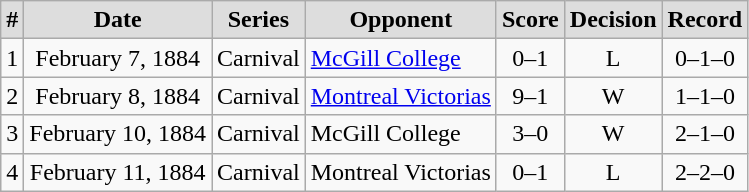<table class="wikitable">
<tr align="center"  bgcolor="#dddddd">
<td><strong>#</strong></td>
<td><strong>Date</strong></td>
<td><strong>Series</strong></td>
<td><strong>Opponent</strong></td>
<td><strong>Score</strong></td>
<td><strong>Decision</strong></td>
<td><strong>Record</strong></td>
</tr>
<tr align="center">
<td>1</td>
<td>February 7, 1884</td>
<td>Carnival</td>
<td align="left"><a href='#'>McGill College</a></td>
<td>0–1</td>
<td>L</td>
<td>0–1–0</td>
</tr>
<tr align="center">
<td>2</td>
<td>February 8, 1884</td>
<td>Carnival</td>
<td align="left"><a href='#'>Montreal Victorias</a></td>
<td>9–1</td>
<td>W</td>
<td>1–1–0</td>
</tr>
<tr align="center">
<td>3</td>
<td>February 10, 1884</td>
<td>Carnival</td>
<td align="left">McGill College</td>
<td>3–0</td>
<td>W</td>
<td>2–1–0</td>
</tr>
<tr align="center">
<td>4</td>
<td>February 11, 1884</td>
<td>Carnival</td>
<td align="left">Montreal Victorias</td>
<td>0–1</td>
<td>L</td>
<td>2–2–0</td>
</tr>
</table>
